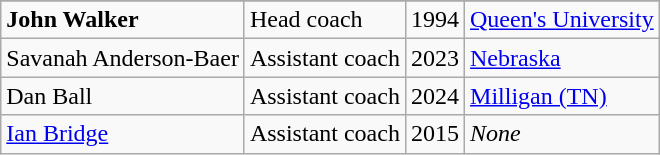<table class=wikitable>
<tr>
</tr>
<tr>
<td><strong>John Walker</strong></td>
<td>Head coach</td>
<td>1994</td>
<td><a href='#'>Queen's University</a></td>
</tr>
<tr>
<td>Savanah Anderson-Baer</td>
<td>Assistant coach</td>
<td>2023</td>
<td><a href='#'>Nebraska</a></td>
</tr>
<tr>
<td>Dan Ball</td>
<td>Assistant coach</td>
<td>2024</td>
<td><a href='#'>Milligan (TN)</a></td>
</tr>
<tr>
<td><a href='#'>Ian Bridge</a></td>
<td>Assistant coach</td>
<td>2015</td>
<td><em>None</em></td>
</tr>
</table>
